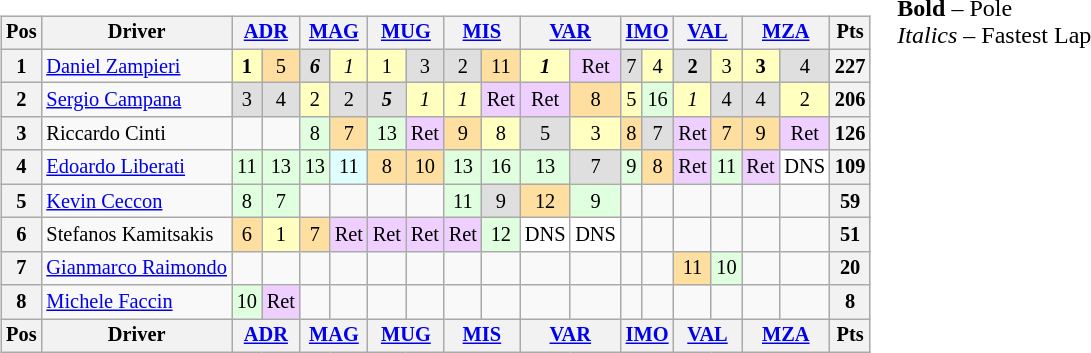<table>
<tr>
<td valign=top><br><table class="wikitable" style="font-size: 85%; text-align:center">
<tr valign="top">
<th valign="middle">Pos</th>
<th valign="middle">Driver</th>
<th colspan=2><a href='#'>ADR</a></th>
<th colspan=2><a href='#'>MAG</a></th>
<th colspan=2><a href='#'>MUG</a></th>
<th colspan=2><a href='#'>MIS</a></th>
<th colspan=2><a href='#'>VAR</a></th>
<th colspan=2><a href='#'>IMO</a></th>
<th colspan=2><a href='#'>VAL</a></th>
<th colspan=2><a href='#'>MZA</a></th>
<th valign="middle">Pts</th>
</tr>
<tr>
<th>1</th>
<td align=left> <a href='#'>Daniel Zampieri</a></td>
<td style="background:#FFFFBF;"><strong>1</strong></td>
<td style="background:#FFDF9F;">5</td>
<td style="background:#DFDFDF;"><strong><em>6</em></strong></td>
<td style="background:#FFFFBF;"><em>1</em></td>
<td style="background:#FFFFBF;">1</td>
<td style="background:#DFDFDF;">3</td>
<td style="background:#DFDFDF;">2</td>
<td style="background:#FFDF9F;">11</td>
<td style="background:#FFFFBF;"><strong><em>1</em></strong></td>
<td style="background:#EFCFFF;">Ret</td>
<td style="background:#DFDFDF;">7</td>
<td style="background:#FFFFBF;">4</td>
<td style="background:#DFDFDF;"><strong>2</strong></td>
<td style="background:#FFFFBF;">3</td>
<td style="background:#FFFFBF;"><strong>3</strong></td>
<td style="background:#DFDFDF;">4</td>
<th>227</th>
</tr>
<tr>
<th>2</th>
<td align=left> <a href='#'>Sergio Campana</a></td>
<td style="background:#DFDFDF;">3</td>
<td style="background:#DFDFDF;">4</td>
<td style="background:#FFFFBF;">2</td>
<td style="background:#DFDFDF;">2</td>
<td style="background:#DFDFDF;"><strong><em>5</em></strong></td>
<td style="background:#FFFFBF;"><em>1</em></td>
<td style="background:#FFFFBF;"><em>1</em></td>
<td style="background:#EFCFFF;">Ret</td>
<td style="background:#EFCFFF;">Ret</td>
<td style="background:#FFDF9F;">8</td>
<td style="background:#FFFFBF;">5</td>
<td style="background:#DFFFDF;">16</td>
<td style="background:#FFFFBF;"><em>1</em></td>
<td style="background:#DFDFDF;">4</td>
<td style="background:#DFDFDF;">4</td>
<td style="background:#FFFFBF;">2</td>
<th>206</th>
</tr>
<tr>
<th>3</th>
<td align=left> Riccardo Cinti</td>
<td></td>
<td></td>
<td style="background:#DFFFDF;">8</td>
<td style="background:#FFDF9F;">7</td>
<td style="background:#DFFFDF;">13</td>
<td style="background:#EFCFFF;">Ret</td>
<td style="background:#FFDF9F;">9</td>
<td style="background:#FFFFBF;">8</td>
<td style="background:#DFDFDF;">5</td>
<td style="background:#FFFFBF;">3</td>
<td style="background:#FFDF9F;">8</td>
<td style="background:#DFDFDF;">7</td>
<td style="background:#EFCFFF;">Ret</td>
<td style="background:#FFDF9F;">7</td>
<td style="background:#FFDF9F;">9</td>
<td style="background:#EFCFFF;">Ret</td>
<th>126</th>
</tr>
<tr>
<th>4</th>
<td align=left> <a href='#'>Edoardo Liberati</a></td>
<td style="background:#DFFFDF;">11</td>
<td style="background:#DFFFDF;">13</td>
<td style="background:#DFFFDF;">13</td>
<td style="background:#DFFFFF;">11</td>
<td style="background:#FFDF9F;">8</td>
<td style="background:#FFDF9F;">10</td>
<td style="background:#DFFFDF;">13</td>
<td style="background:#DFFFDF;">16</td>
<td style="background:#DFFFDF;">13</td>
<td style="background:#DFDFDF;">7</td>
<td style="background:#DFFFDF;">9</td>
<td style="background:#FFDF9F;">8</td>
<td style="background:#EFCFFF;">Ret</td>
<td style="background:#DFFFDF;">11</td>
<td style="background:#EFCFFF;">Ret</td>
<td style="background:#FFFFFF;">DNS</td>
<th>109</th>
</tr>
<tr>
<th>5</th>
<td align=left> <a href='#'>Kevin Ceccon</a></td>
<td style="background:#DFFFDF;">8</td>
<td style="background:#DFFFDF;">7</td>
<td></td>
<td></td>
<td></td>
<td></td>
<td style="background:#DFFFDF;">11</td>
<td style="background:#DFDFDF;">9</td>
<td style="background:#FFDF9F;">12</td>
<td style="background:#DFFFDF;">9</td>
<td></td>
<td></td>
<td></td>
<td></td>
<td></td>
<td></td>
<th>59</th>
</tr>
<tr>
<th>6</th>
<td align=left> Stefanos Kamitsakis</td>
<td style="background:#FFDF9F;">6</td>
<td style="background:#FFFFBF;">1</td>
<td style="background:#FFDF9F;">7</td>
<td style="background:#EFCFFF;">Ret</td>
<td style="background:#EFCFFF;">Ret</td>
<td style="background:#EFCFFF;">Ret</td>
<td style="background:#EFCFFF;">Ret</td>
<td style="background:#DFFFDF;">12</td>
<td style="background:#FFFFFF;">DNS</td>
<td style="background:#FFFFFF;">DNS</td>
<td></td>
<td></td>
<td></td>
<td></td>
<td></td>
<td></td>
<th>51</th>
</tr>
<tr>
<th>7</th>
<td align=left nowrap> <a href='#'>Gianmarco Raimondo</a></td>
<td></td>
<td></td>
<td></td>
<td></td>
<td></td>
<td></td>
<td></td>
<td></td>
<td></td>
<td></td>
<td></td>
<td></td>
<td style="background:#FFDF9F;">11</td>
<td style="background:#DFFFDF;">10</td>
<td></td>
<td></td>
<th>20</th>
</tr>
<tr>
<th>8</th>
<td align=left> <a href='#'>Michele Faccin</a></td>
<td style="background:#DFFFDF;">10</td>
<td style="background:#EFCFFF;">Ret</td>
<td></td>
<td></td>
<td></td>
<td></td>
<td></td>
<td></td>
<td></td>
<td></td>
<td></td>
<td></td>
<td></td>
<td></td>
<td></td>
<td></td>
<th>8</th>
</tr>
<tr valign="top">
<th valign="middle">Pos</th>
<th valign="middle">Driver</th>
<th colspan=2><a href='#'>ADR</a></th>
<th colspan=2><a href='#'>MAG</a></th>
<th colspan=2><a href='#'>MUG</a></th>
<th colspan=2><a href='#'>MIS</a></th>
<th colspan=2><a href='#'>VAR</a></th>
<th colspan=2><a href='#'>IMO</a></th>
<th colspan=2><a href='#'>VAL</a></th>
<th colspan=2><a href='#'>MZA</a></th>
<th valign="middle">Pts</th>
</tr>
</table>
</td>
<td valign="top"><br>
<span><strong>Bold</strong> – Pole<br><em>Italics</em> – Fastest Lap</span></td>
</tr>
</table>
